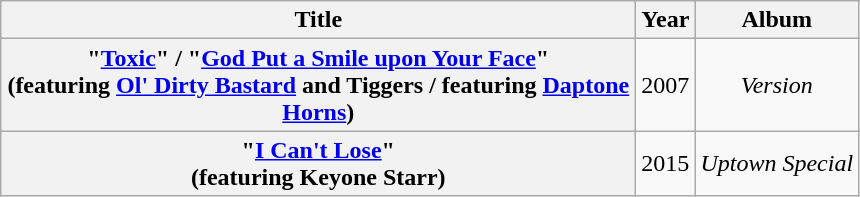<table class="wikitable plainrowheaders" style="text-align:center;">
<tr>
<th scope="col" style="width:26em;">Title</th>
<th scope="col" style="width:1em;">Year</th>
<th scope="col">Album</th>
</tr>
<tr>
<th scope="row">"<a href='#'>Toxic</a>" / "<a href='#'>God Put a Smile upon Your Face</a>"<br><span>(featuring <a href='#'>Ol' Dirty Bastard</a> and Tiggers / featuring <a href='#'>Daptone Horns</a>)</span></th>
<td>2007</td>
<td><em>Version</em></td>
</tr>
<tr>
<th scope="row">"<a href='#'>I Can't Lose</a>"<br><span>(featuring Keyone Starr)</span></th>
<td>2015</td>
<td><em>Uptown Special</em></td>
</tr>
</table>
